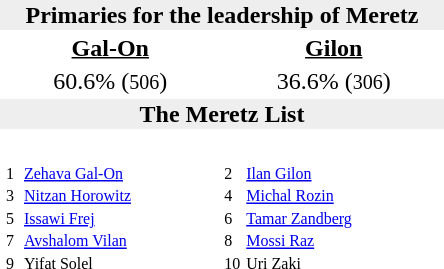<table style="float: right; margin: 0 0 0.5em 1em; clear:left; width:300px;" class="toccolours">
<tr>
<td colspan="2" style="background: #EEE; text-align: center;"><strong>Primaries for the leadership of Meretz</strong></td>
</tr>
<tr style="text-align:center;">
<td style="width:50%;"><u><strong>Gal-On</strong></u></td>
<td style="text-align:center; width:50%;"><u><strong>Gilon</strong></u></td>
</tr>
<tr style="text-align:center;">
<td style="width:50%;">60.6% (<small>506</small>)</td>
<td style="text-align:center; width:50%;">36.6% (<small>306</small>)</td>
</tr>
<tr>
<td colspan="2" style="background: #EEE; text-align: center;"><strong>The Meretz List</strong></td>
</tr>
<tr>
<td colspan="2"><br><div><table style="width:100%; font-size: 8pt">
<tr>
<td style="width:8px">1</td>
<td style=><a href='#'>Zehava Gal-On</a></td>
<td style="width:8px">2</td>
<td style=><a href='#'>Ilan Gilon</a></td>
</tr>
<tr>
<td>3</td>
<td><a href='#'>Nitzan Horowitz</a></td>
<td>4</td>
<td><a href='#'>Michal Rozin</a></td>
</tr>
<tr>
<td>5</td>
<td><a href='#'>Issawi Frej</a></td>
<td>6</td>
<td><a href='#'>Tamar Zandberg</a></td>
</tr>
<tr>
<td>7</td>
<td><a href='#'>Avshalom Vilan</a></td>
<td>8</td>
<td><a href='#'>Mossi Raz</a></td>
</tr>
<tr>
<td>9</td>
<td>Yifat Solel</td>
<td>10</td>
<td>Uri Zaki</td>
</tr>
</table>
</div></td>
</tr>
</table>
